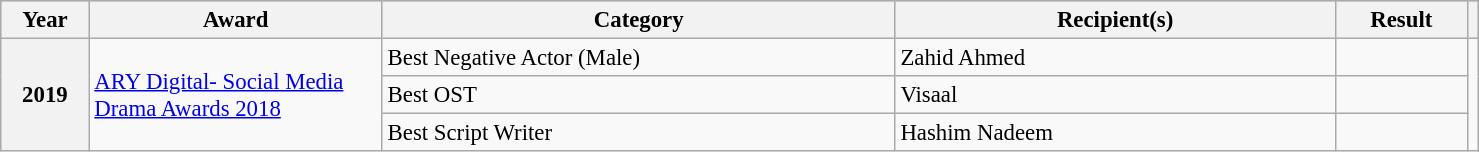<table class="wikitable" width="78%" style="font-size: 95%;">
<tr style="background:#ccc; text-align:center;">
<th scope="col" width="6%">Year</th>
<th scope="col" width="20%">Award</th>
<th scope="col" width="35%">Category</th>
<th scope="col" width="30%">Recipient(s)</th>
<th scope="col" width="10%">Result</th>
<th></th>
</tr>
<tr>
<th rowspan="3">2019</th>
<td rowspan="3"><a href='#'>ARY Digital- Social Media Drama Awards 2018</a></td>
<td>Best Negative Actor (Male)</td>
<td>Zahid Ahmed</td>
<td></td>
<td rowspan="3"></td>
</tr>
<tr>
<td>Best OST</td>
<td>Visaal</td>
<td></td>
</tr>
<tr>
<td>Best Script Writer</td>
<td>Hashim Nadeem</td>
<td></td>
</tr>
</table>
